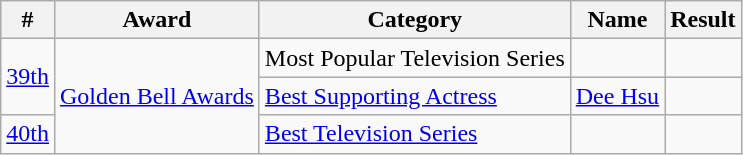<table class="wikitable">
<tr>
<th>#</th>
<th>Award</th>
<th>Category</th>
<th>Name</th>
<th>Result</th>
</tr>
<tr>
<td rowspan=2><a href='#'>39th</a></td>
<td rowspan=3><a href='#'>Golden Bell Awards</a></td>
<td>Most Popular Television Series</td>
<td></td>
<td></td>
</tr>
<tr>
<td><a href='#'>Best Supporting Actress</a></td>
<td><a href='#'>Dee Hsu</a></td>
<td></td>
</tr>
<tr>
<td><a href='#'>40th</a></td>
<td><a href='#'>Best Television Series</a></td>
<td></td>
<td></td>
</tr>
</table>
